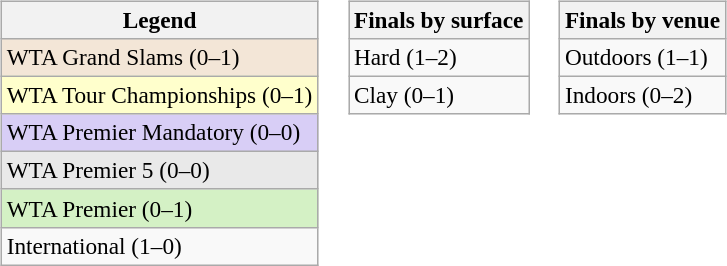<table>
<tr>
<td valign=top><br><table class=wikitable style=font-size:97%>
<tr>
<th>Legend</th>
</tr>
<tr style="background:#f3e6d7;">
<td>WTA Grand Slams (0–1)</td>
</tr>
<tr style="background:#ffc;">
<td>WTA Tour Championships (0–1)</td>
</tr>
<tr bgcolor=#D8CEF6>
<td>WTA Premier Mandatory (0–0)</td>
</tr>
<tr style="background:#e9e9e9;">
<td>WTA Premier 5 (0–0)</td>
</tr>
<tr style="background:#d4f1c5;">
<td>WTA Premier (0–1)</td>
</tr>
<tr>
<td>International (1–0)</td>
</tr>
</table>
</td>
<td valign=top><br><table class=wikitable style=font-size:97%>
<tr>
<th>Finals by surface</th>
</tr>
<tr>
<td>Hard (1–2)</td>
</tr>
<tr>
<td>Clay (0–1)</td>
</tr>
</table>
</td>
<td valign=top><br><table class="sortable wikitable" style=font-size:97%>
<tr>
<th>Finals by venue</th>
</tr>
<tr>
<td>Outdoors (1–1)</td>
</tr>
<tr>
<td>Indoors (0–2)</td>
</tr>
</table>
</td>
</tr>
</table>
